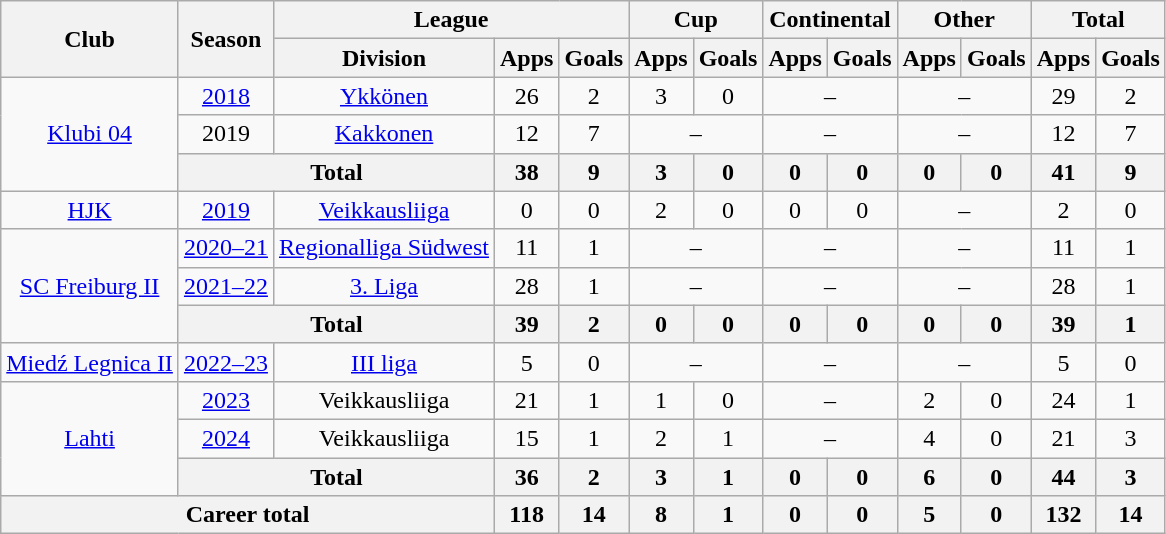<table class="wikitable" style="text-align:center">
<tr>
<th rowspan="2">Club</th>
<th rowspan="2">Season</th>
<th colspan="3">League</th>
<th colspan="2">Cup</th>
<th colspan="2">Continental</th>
<th colspan="2">Other</th>
<th colspan="2">Total</th>
</tr>
<tr>
<th>Division</th>
<th>Apps</th>
<th>Goals</th>
<th>Apps</th>
<th>Goals</th>
<th>Apps</th>
<th>Goals</th>
<th>Apps</th>
<th>Goals</th>
<th>Apps</th>
<th>Goals</th>
</tr>
<tr>
<td rowspan="3"><a href='#'>Klubi 04</a></td>
<td><a href='#'>2018</a></td>
<td rowspan="1"><a href='#'>Ykkönen</a></td>
<td>26</td>
<td>2</td>
<td>3</td>
<td>0</td>
<td colspan="2">–</td>
<td colspan="2">–</td>
<td>29</td>
<td>2</td>
</tr>
<tr>
<td>2019</td>
<td rowspan="1"><a href='#'>Kakkonen</a></td>
<td>12</td>
<td>7</td>
<td colspan="2">–</td>
<td colspan="2">–</td>
<td colspan="2">–</td>
<td>12</td>
<td>7</td>
</tr>
<tr>
<th colspan="2">Total</th>
<th>38</th>
<th>9</th>
<th>3</th>
<th>0</th>
<th>0</th>
<th>0</th>
<th>0</th>
<th>0</th>
<th>41</th>
<th>9</th>
</tr>
<tr>
<td><a href='#'>HJK</a></td>
<td><a href='#'>2019</a></td>
<td><a href='#'>Veikkausliiga</a></td>
<td>0</td>
<td>0</td>
<td>2</td>
<td>0</td>
<td>0</td>
<td>0</td>
<td colspan="2">–</td>
<td>2</td>
<td>0</td>
</tr>
<tr>
<td rowspan="3"><a href='#'>SC Freiburg II</a></td>
<td><a href='#'>2020–21</a></td>
<td><a href='#'>Regionalliga Südwest</a></td>
<td>11</td>
<td>1</td>
<td colspan="2">–</td>
<td colspan="2">–</td>
<td colspan="2">–</td>
<td>11</td>
<td>1</td>
</tr>
<tr>
<td><a href='#'>2021–22</a></td>
<td><a href='#'>3. Liga</a></td>
<td>28</td>
<td>1</td>
<td colspan="2">–</td>
<td colspan="2">–</td>
<td colspan="2">–</td>
<td>28</td>
<td>1</td>
</tr>
<tr>
<th colspan="2">Total</th>
<th>39</th>
<th>2</th>
<th>0</th>
<th>0</th>
<th>0</th>
<th>0</th>
<th>0</th>
<th>0</th>
<th>39</th>
<th>1</th>
</tr>
<tr>
<td><a href='#'>Miedź Legnica II</a></td>
<td><a href='#'>2022–23</a></td>
<td><a href='#'>III liga</a></td>
<td>5</td>
<td>0</td>
<td colspan="2">–</td>
<td colspan="2">–</td>
<td colspan="2">–</td>
<td>5</td>
<td>0</td>
</tr>
<tr>
<td rowspan="3"><a href='#'>Lahti</a></td>
<td><a href='#'>2023</a></td>
<td>Veikkausliiga</td>
<td>21</td>
<td>1</td>
<td>1</td>
<td>0</td>
<td colspan="2">–</td>
<td>2</td>
<td>0</td>
<td>24</td>
<td>1</td>
</tr>
<tr>
<td><a href='#'>2024</a></td>
<td>Veikkausliiga</td>
<td>15</td>
<td>1</td>
<td>2</td>
<td>1</td>
<td colspan="2">–</td>
<td>4</td>
<td>0</td>
<td>21</td>
<td>3</td>
</tr>
<tr>
<th colspan="2">Total</th>
<th>36</th>
<th>2</th>
<th>3</th>
<th>1</th>
<th>0</th>
<th>0</th>
<th>6</th>
<th>0</th>
<th>44</th>
<th>3</th>
</tr>
<tr>
<th colspan="3">Career total</th>
<th>118</th>
<th>14</th>
<th>8</th>
<th>1</th>
<th>0</th>
<th>0</th>
<th>5</th>
<th>0</th>
<th>132</th>
<th>14</th>
</tr>
</table>
